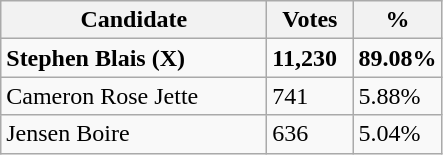<table class="wikitable">
<tr>
<th scope="col" style="width: 170px">Candidate</th>
<th scope="col" style="width: 50px">Votes</th>
<th scope="col" style="width: 40px">%</th>
</tr>
<tr style="font-weight: bold;">
<td>Stephen Blais (X)</td>
<td>11,230</td>
<td>89.08%</td>
</tr>
<tr>
<td>Cameron Rose Jette</td>
<td>741</td>
<td>5.88%</td>
</tr>
<tr>
<td>Jensen Boire</td>
<td>636</td>
<td>5.04%</td>
</tr>
</table>
